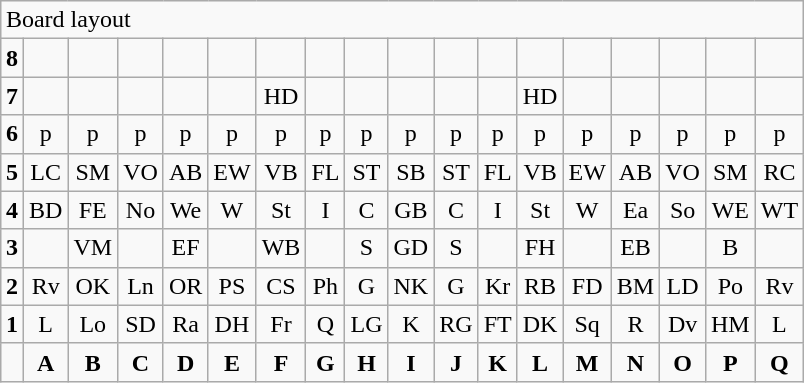<table class="wikitable" style="margin:1em auto; text-align:center;">
<tr>
<td colspan="18" style="text-align:left;">Board layout</td>
</tr>
<tr>
<td><strong>8</strong></td>
<td></td>
<td></td>
<td></td>
<td></td>
<td></td>
<td></td>
<td></td>
<td></td>
<td></td>
<td></td>
<td></td>
<td></td>
<td></td>
<td></td>
<td></td>
<td></td>
<td></td>
</tr>
<tr>
<td><strong>7</strong></td>
<td> </td>
<td> </td>
<td> </td>
<td> </td>
<td> </td>
<td>HD</td>
<td> </td>
<td> </td>
<td> </td>
<td> </td>
<td> </td>
<td>HD</td>
<td> </td>
<td> </td>
<td> </td>
<td> </td>
<td> </td>
</tr>
<tr>
<td><strong>6</strong></td>
<td>p</td>
<td>p</td>
<td>p</td>
<td>p</td>
<td>p</td>
<td>p</td>
<td>p</td>
<td>p</td>
<td>p</td>
<td>p</td>
<td>p</td>
<td>p</td>
<td>p</td>
<td>p</td>
<td>p</td>
<td>p</td>
<td>p</td>
</tr>
<tr>
<td><strong>5</strong></td>
<td>LC</td>
<td>SM</td>
<td>VO</td>
<td>AB</td>
<td>EW</td>
<td>VB</td>
<td>FL</td>
<td>ST</td>
<td>SB</td>
<td>ST</td>
<td>FL</td>
<td>VB</td>
<td>EW</td>
<td>AB</td>
<td>VO</td>
<td>SM</td>
<td>RC</td>
</tr>
<tr>
<td><strong>4</strong></td>
<td>BD</td>
<td>FE</td>
<td>No</td>
<td>We</td>
<td>W</td>
<td>St</td>
<td>I</td>
<td>C</td>
<td>GB</td>
<td>C</td>
<td>I</td>
<td>St</td>
<td>W</td>
<td>Ea</td>
<td>So</td>
<td>WE</td>
<td>WT</td>
</tr>
<tr>
<td><strong>3</strong></td>
<td> </td>
<td>VM</td>
<td> </td>
<td>EF</td>
<td> </td>
<td>WB</td>
<td> </td>
<td>S</td>
<td>GD</td>
<td>S</td>
<td> </td>
<td>FH</td>
<td> </td>
<td>EB</td>
<td> </td>
<td>B</td>
<td> </td>
</tr>
<tr>
<td><strong>2</strong></td>
<td>Rv</td>
<td>OK</td>
<td>Ln</td>
<td>OR</td>
<td>PS</td>
<td>CS</td>
<td>Ph</td>
<td>G</td>
<td>NK</td>
<td>G</td>
<td>Kr</td>
<td>RB</td>
<td>FD</td>
<td>BM</td>
<td>LD</td>
<td>Po</td>
<td>Rv</td>
</tr>
<tr>
<td><strong>1</strong></td>
<td>L</td>
<td>Lo</td>
<td>SD</td>
<td>Ra</td>
<td>DH</td>
<td>Fr</td>
<td>Q</td>
<td>LG</td>
<td>K</td>
<td>RG</td>
<td>FT</td>
<td>DK</td>
<td>Sq</td>
<td>R</td>
<td>Dv</td>
<td>HM</td>
<td>L</td>
</tr>
<tr>
<td></td>
<td><strong>A</strong></td>
<td><strong>B</strong></td>
<td><strong>C</strong></td>
<td><strong>D</strong></td>
<td><strong>E</strong></td>
<td><strong>F</strong></td>
<td><strong>G</strong></td>
<td><strong>H</strong></td>
<td><strong>I</strong></td>
<td><strong>J</strong></td>
<td><strong>K</strong></td>
<td><strong>L</strong></td>
<td><strong>M</strong></td>
<td><strong>N</strong></td>
<td><strong>O</strong></td>
<td><strong>P</strong></td>
<td><strong>Q</strong></td>
</tr>
</table>
